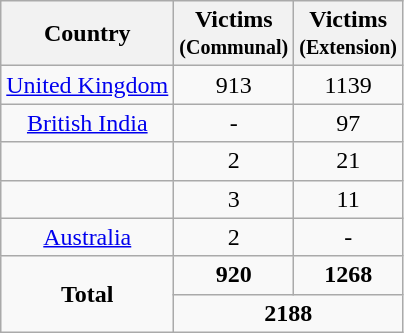<table class = "wikitable" style="text-align:center">
<tr>
<th>Country</th>
<th>Victims <br><small>(Communal)</small></th>
<th>Victims <br><small>(Extension)</small></th>
</tr>
<tr>
<td> <a href='#'>United Kingdom</a></td>
<td>913</td>
<td>1139</td>
</tr>
<tr>
<td> <a href='#'>British India</a></td>
<td>-</td>
<td>97</td>
</tr>
<tr>
<td></td>
<td>2</td>
<td>21</td>
</tr>
<tr>
<td></td>
<td>3</td>
<td>11</td>
</tr>
<tr>
<td> <a href='#'>Australia</a></td>
<td>2</td>
<td>-</td>
</tr>
<tr>
<td rowspan="2"><strong>Total</strong></td>
<td><strong>920</strong></td>
<td><strong>1268</strong></td>
</tr>
<tr>
<td colspan="2"><strong>2188</strong></td>
</tr>
</table>
